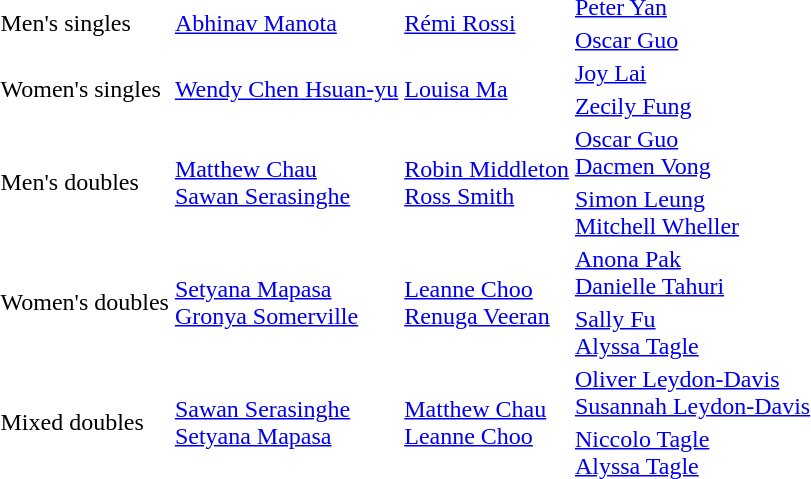<table>
<tr>
<td rowspan=2>Men's singles</td>
<td rowspan=2> <a href='#'>Abhinav Manota</a></td>
<td rowspan=2> <a href='#'>Rémi Rossi</a></td>
<td> <a href='#'>Peter Yan</a></td>
</tr>
<tr>
<td> <a href='#'>Oscar Guo</a></td>
</tr>
<tr>
<td rowspan=2>Women's singles</td>
<td rowspan=2> <a href='#'>Wendy Chen Hsuan-yu</a></td>
<td rowspan=2> <a href='#'>Louisa Ma</a></td>
<td> <a href='#'>Joy Lai</a></td>
</tr>
<tr>
<td> <a href='#'>Zecily Fung</a></td>
</tr>
<tr>
<td rowspan=2>Men's doubles</td>
<td rowspan=2> <a href='#'>Matthew Chau</a><br> <a href='#'>Sawan Serasinghe</a></td>
<td rowspan=2> <a href='#'>Robin Middleton</a><br> <a href='#'>Ross Smith</a></td>
<td> <a href='#'>Oscar Guo</a><br> <a href='#'>Dacmen Vong</a></td>
</tr>
<tr>
<td> <a href='#'>Simon Leung</a><br> <a href='#'>Mitchell Wheller</a></td>
</tr>
<tr>
<td rowspan=2>Women's doubles</td>
<td rowspan=2> <a href='#'>Setyana Mapasa</a><br> <a href='#'>Gronya Somerville</a></td>
<td rowspan=2> <a href='#'>Leanne Choo</a><br> <a href='#'>Renuga Veeran</a></td>
<td> <a href='#'>Anona Pak</a><br> <a href='#'>Danielle Tahuri</a></td>
</tr>
<tr>
<td> <a href='#'>Sally Fu</a><br> <a href='#'>Alyssa Tagle</a></td>
</tr>
<tr>
<td rowspan=2>Mixed doubles</td>
<td rowspan=2> <a href='#'>Sawan Serasinghe</a><br> <a href='#'>Setyana Mapasa</a></td>
<td rowspan=2> <a href='#'>Matthew Chau</a><br> <a href='#'>Leanne Choo</a></td>
<td> <a href='#'>Oliver Leydon-Davis</a><br> <a href='#'>Susannah Leydon-Davis</a></td>
</tr>
<tr>
<td> <a href='#'>Niccolo Tagle</a><br> <a href='#'>Alyssa Tagle</a></td>
</tr>
</table>
